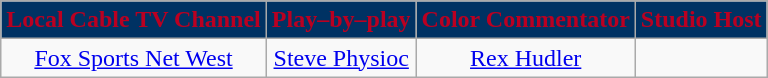<table class="wikitable">
<tr>
<th style="background:#003263;color:#BA0021">Local Cable TV Channel</th>
<th style="background:#003263;color:#BA0021">Play–by–play</th>
<th style="background:#003263;color:#BA0021">Color Commentator</th>
<th style="background:#003263;color:#BA0021">Studio Host</th>
</tr>
<tr align="center">
<td><a href='#'>Fox Sports Net West</a></td>
<td><a href='#'>Steve Physioc</a></td>
<td><a href='#'>Rex Hudler</a></td>
<td></td>
</tr>
</table>
